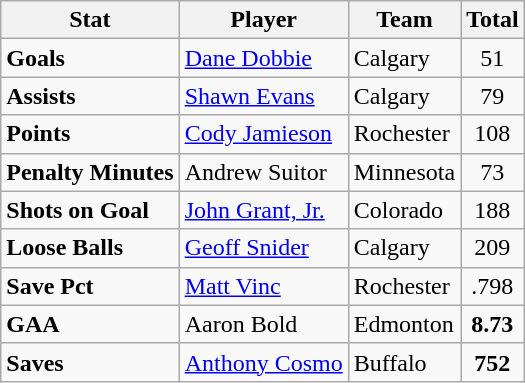<table class="wikitable">
<tr>
<th>Stat</th>
<th>Player</th>
<th>Team</th>
<th>Total</th>
</tr>
<tr>
<td><strong>Goals</strong></td>
<td><a href='#'>Dane Dobbie</a></td>
<td>Calgary</td>
<td align="center">51</td>
</tr>
<tr>
<td><strong>Assists</strong></td>
<td><a href='#'>Shawn Evans</a></td>
<td>Calgary</td>
<td align="center">79</td>
</tr>
<tr>
<td><strong>Points</strong></td>
<td><a href='#'>Cody Jamieson</a></td>
<td>Rochester</td>
<td align="center">108</td>
</tr>
<tr>
<td><strong>Penalty Minutes</strong></td>
<td>Andrew Suitor</td>
<td>Minnesota</td>
<td align="center">73</td>
</tr>
<tr>
<td><strong>Shots on Goal</strong></td>
<td><a href='#'>John Grant, Jr.</a></td>
<td>Colorado</td>
<td align="center">188</td>
</tr>
<tr>
<td><strong>Loose Balls</strong></td>
<td><a href='#'>Geoff Snider</a></td>
<td>Calgary</td>
<td align="center">209</td>
</tr>
<tr>
<td><strong>Save Pct</strong></td>
<td><a href='#'>Matt Vinc</a></td>
<td>Rochester</td>
<td align="center">.798</td>
</tr>
<tr>
<td><strong>GAA</strong></td>
<td>Aaron Bold</td>
<td>Edmonton</td>
<td align="center"><strong>8.73</strong></td>
</tr>
<tr>
<td><strong>Saves</strong></td>
<td><a href='#'>Anthony Cosmo</a></td>
<td>Buffalo</td>
<td align="center"><strong>752</strong></td>
</tr>
</table>
